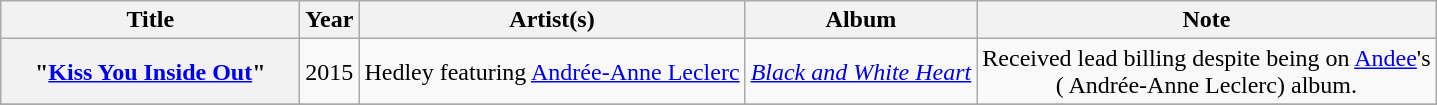<table class="wikitable plainrowheaders" style="text-align:center;">
<tr>
<th scope="col" style="width:12em;">Title</th>
<th scope="col">Year</th>
<th scope="col">Artist(s)</th>
<th scope="col">Album</th>
<th scope="col">Note</th>
</tr>
<tr>
<th scope="row">"<a href='#'>Kiss You Inside Out</a>" <br> </th>
<td>2015</td>
<td>Hedley featuring <a href='#'>Andrée-Anne Leclerc</a></td>
<td><em><a href='#'>Black and White Heart</a></em></td>
<td>Received lead billing despite being on <a href='#'>Andee</a>'s <br> ( Andrée-Anne Leclerc) album.</td>
</tr>
<tr>
</tr>
</table>
